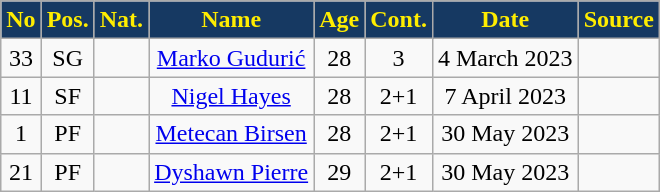<table class="wikitable sortable" style="text-align:center;">
<tr>
<th style="color:#FFED00; background:#163962;">No</th>
<th style="color:#FFED00; background:#163962;">Pos.</th>
<th style="color:#FFED00; background:#163962;">Nat.</th>
<th style="color:#FFED00; background:#163962;">Name</th>
<th style="color:#FFED00; background:#163962;">Age</th>
<th style="color:#FFED00; background:#163962;">Cont.</th>
<th style="color:#FFED00; background:#163962;">Date</th>
<th style="color:#FFED00; background:#163962;">Source</th>
</tr>
<tr>
<td>33</td>
<td>SG</td>
<td></td>
<td><a href='#'>Marko Gudurić</a></td>
<td>28</td>
<td>3</td>
<td>4 March 2023</td>
<td></td>
</tr>
<tr>
<td>11</td>
<td>SF</td>
<td></td>
<td><a href='#'>Nigel Hayes</a></td>
<td>28</td>
<td>2+1</td>
<td>7 April 2023</td>
<td></td>
</tr>
<tr>
<td>1</td>
<td>PF</td>
<td></td>
<td><a href='#'>Metecan Birsen</a></td>
<td>28</td>
<td>2+1</td>
<td>30 May 2023</td>
<td></td>
</tr>
<tr>
<td>21</td>
<td>PF</td>
<td></td>
<td><a href='#'>Dyshawn Pierre</a></td>
<td>29</td>
<td>2+1</td>
<td>30 May 2023</td>
<td></td>
</tr>
</table>
